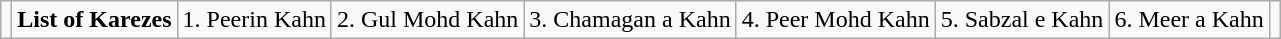<table class="wikitable">
<tr>
<td></td>
<td><strong>List of Karezes</strong></td>
<td>1. Peerin Kahn</td>
<td>2. Gul Mohd Kahn</td>
<td>3. Chamagan a Kahn</td>
<td>4. Peer Mohd Kahn</td>
<td>5. Sabzal e Kahn</td>
<td>6. Meer a Kahn</td>
<td></td>
</tr>
</table>
